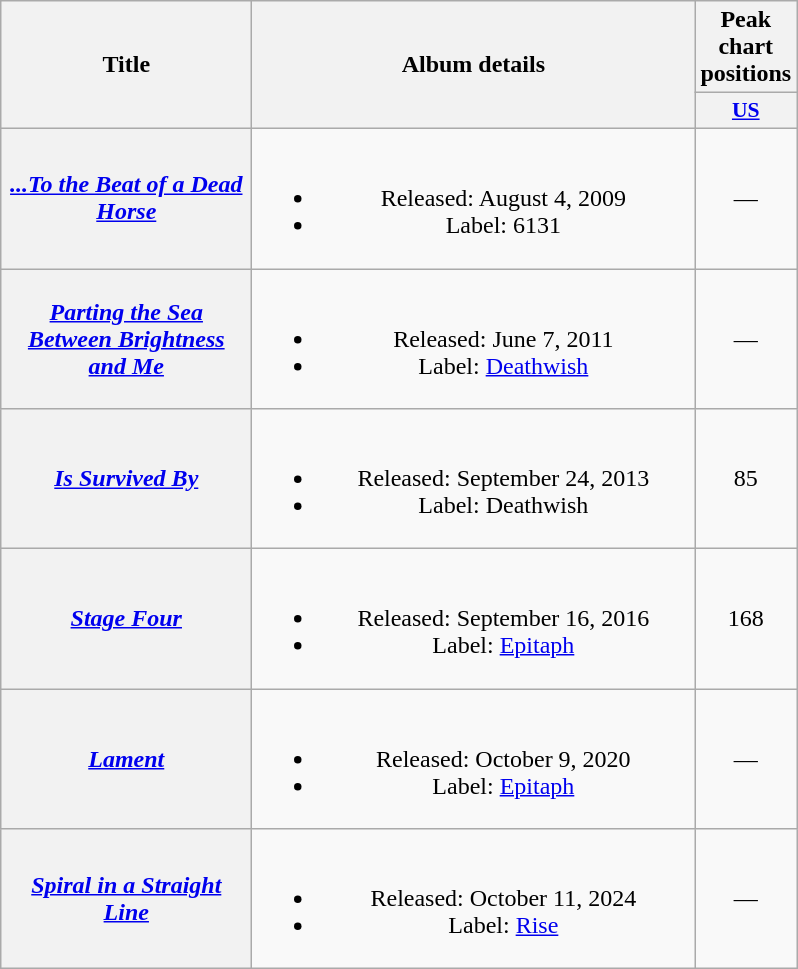<table class="wikitable plainrowheaders" style="text-align:center;">
<tr>
<th rowspan="2" scope="col" style="width:10em;">Title</th>
<th rowspan="2" scope="col" style="width:18em;">Album details</th>
<th scope="col">Peak chart positions</th>
</tr>
<tr>
<th scope="col" style="width:2.2em;font-size:90%;"><a href='#'>US</a><br></th>
</tr>
<tr>
<th scope="row"><em><a href='#'>...To the Beat of a Dead Horse</a></em></th>
<td><br><ul><li>Released: August 4, 2009</li><li>Label: 6131</li></ul></td>
<td>—</td>
</tr>
<tr>
<th scope="row"><em><a href='#'>Parting the Sea Between Brightness and Me</a></em></th>
<td><br><ul><li>Released: June 7, 2011</li><li>Label: <a href='#'>Deathwish</a></li></ul></td>
<td>—</td>
</tr>
<tr>
<th scope="row"><em><a href='#'>Is Survived By</a></em></th>
<td><br><ul><li>Released: September 24, 2013</li><li>Label: Deathwish</li></ul></td>
<td>85</td>
</tr>
<tr>
<th scope="row"><em><a href='#'>Stage Four</a></em></th>
<td><br><ul><li>Released: September 16, 2016</li><li>Label: <a href='#'>Epitaph</a></li></ul></td>
<td>168</td>
</tr>
<tr>
<th scope="row"><em><a href='#'>Lament</a></em></th>
<td><br><ul><li>Released: October 9, 2020</li><li>Label: <a href='#'>Epitaph</a></li></ul></td>
<td>—</td>
</tr>
<tr>
<th scope="row"><em><a href='#'>Spiral in a Straight Line</a></em></th>
<td><br><ul><li>Released: October 11, 2024</li><li>Label: <a href='#'>Rise</a></li></ul></td>
<td>—</td>
</tr>
</table>
